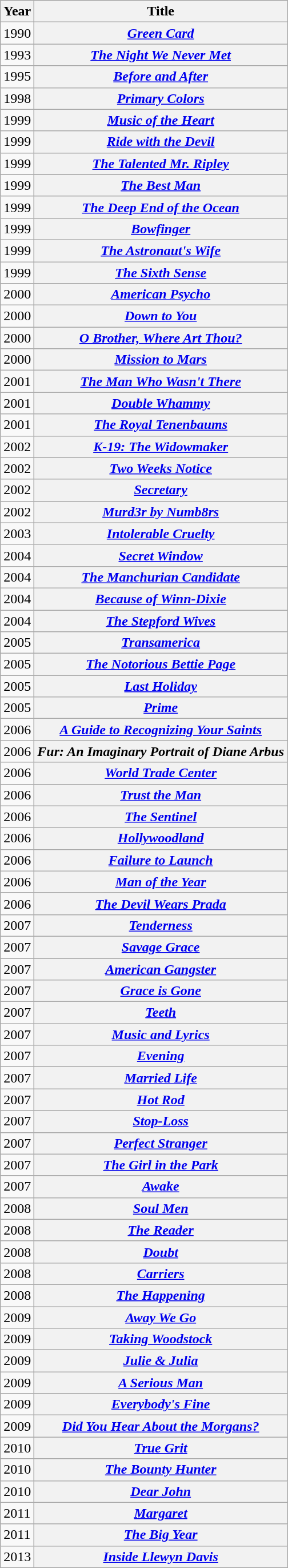<table class="wikitable plainrowheaders">
<tr>
<th scope="col">Year</th>
<th scope="col">Title</th>
</tr>
<tr>
<td>1990</td>
<th scope="row"><em><a href='#'>Green Card</a></em></th>
</tr>
<tr>
<td>1993</td>
<th scope="row"><em><a href='#'>The Night We Never Met</a></em></th>
</tr>
<tr>
<td>1995</td>
<th scope="row"><em><a href='#'>Before and After</a></em></th>
</tr>
<tr>
<td>1998</td>
<th scope="row"><em><a href='#'>Primary Colors</a></em></th>
</tr>
<tr>
<td>1999</td>
<th scope="row"><em><a href='#'>Music of the Heart</a></em></th>
</tr>
<tr>
<td>1999</td>
<th scope="row"><em><a href='#'>Ride with the Devil</a></em></th>
</tr>
<tr>
<td>1999</td>
<th scope="row"><em><a href='#'>The Talented Mr. Ripley</a></em></th>
</tr>
<tr>
<td>1999</td>
<th scope="row"><em><a href='#'>The Best Man</a></em></th>
</tr>
<tr>
<td>1999</td>
<th scope="row"><em><a href='#'>The Deep End of the Ocean</a></em></th>
</tr>
<tr>
<td>1999</td>
<th scope="row"><em><a href='#'>Bowfinger</a></em></th>
</tr>
<tr>
<td>1999</td>
<th scope="row"><em><a href='#'>The Astronaut's Wife</a></em></th>
</tr>
<tr>
<td>1999</td>
<th scope="row"><em><a href='#'>The Sixth Sense</a></em></th>
</tr>
<tr>
<td>2000</td>
<th scope="row"><em><a href='#'>American Psycho</a></em></th>
</tr>
<tr>
<td>2000</td>
<th scope="row"><em><a href='#'>Down to You</a></em></th>
</tr>
<tr>
<td>2000</td>
<th scope="row"><em><a href='#'>O Brother, Where Art Thou?</a></em></th>
</tr>
<tr>
<td>2000</td>
<th scope="row"><em><a href='#'>Mission to Mars</a></em></th>
</tr>
<tr>
<td>2001</td>
<th scope="row"><em><a href='#'>The Man Who Wasn't There</a></em></th>
</tr>
<tr>
<td>2001</td>
<th scope="row"><em><a href='#'>Double Whammy</a></em></th>
</tr>
<tr>
<td>2001</td>
<th scope="row"><em><a href='#'>The Royal Tenenbaums</a></em></th>
</tr>
<tr>
<td>2002</td>
<th scope="row"><em><a href='#'>K-19: The Widowmaker</a></em></th>
</tr>
<tr>
<td>2002</td>
<th scope="row"><em><a href='#'>Two Weeks Notice</a></em></th>
</tr>
<tr>
<td>2002</td>
<th scope="row"><em><a href='#'>Secretary</a></em></th>
</tr>
<tr>
<td>2002</td>
<th scope="row"><em><a href='#'>Murd3r by Numb8rs</a></em></th>
</tr>
<tr>
<td>2003</td>
<th scope="row"><em><a href='#'>Intolerable Cruelty</a></em></th>
</tr>
<tr>
<td>2004</td>
<th scope="row"><em><a href='#'>Secret Window</a></em></th>
</tr>
<tr>
<td>2004</td>
<th scope="row"><em><a href='#'>The Manchurian Candidate</a></em></th>
</tr>
<tr>
<td>2004</td>
<th scope="row"><em><a href='#'>Because of Winn-Dixie</a></em></th>
</tr>
<tr>
<td>2004</td>
<th scope="row"><em><a href='#'>The Stepford Wives</a></em></th>
</tr>
<tr>
<td>2005</td>
<th scope="row"><em><a href='#'>Transamerica</a></em></th>
</tr>
<tr>
<td>2005</td>
<th scope="row"><em><a href='#'>The Notorious Bettie Page</a></em></th>
</tr>
<tr>
<td>2005</td>
<th scope="row"><em><a href='#'>Last Holiday</a></em></th>
</tr>
<tr>
<td>2005</td>
<th scope="row"><em><a href='#'>Prime</a></em></th>
</tr>
<tr>
<td>2006</td>
<th scope="row"><em><a href='#'>A Guide to Recognizing Your Saints</a></em></th>
</tr>
<tr>
<td>2006</td>
<th scope="row"><em>Fur: An Imaginary Portrait of Diane Arbus</em></th>
</tr>
<tr>
<td>2006</td>
<th scope="row"><em><a href='#'>World Trade Center</a></em></th>
</tr>
<tr>
<td>2006</td>
<th scope="row"><em><a href='#'>Trust the Man</a></em></th>
</tr>
<tr>
<td>2006</td>
<th scope="row"><em><a href='#'>The Sentinel</a></em></th>
</tr>
<tr>
<td>2006</td>
<th scope="row"><em><a href='#'>Hollywoodland</a></em></th>
</tr>
<tr>
<td>2006</td>
<th scope="row"><em><a href='#'>Failure to Launch</a></em></th>
</tr>
<tr>
<td>2006</td>
<th scope="row"><em><a href='#'>Man of the Year</a></em></th>
</tr>
<tr>
<td>2006</td>
<th scope="row"><em><a href='#'>The Devil Wears Prada</a></em></th>
</tr>
<tr>
<td>2007</td>
<th scope="row"><em><a href='#'>Tenderness</a></em></th>
</tr>
<tr>
<td>2007</td>
<th scope="row"><em><a href='#'>Savage Grace</a></em></th>
</tr>
<tr>
<td>2007</td>
<th scope="row"><em><a href='#'>American Gangster</a></em></th>
</tr>
<tr>
<td>2007</td>
<th scope="row"><em><a href='#'>Grace is Gone</a></em></th>
</tr>
<tr>
<td>2007</td>
<th scope="row"><em><a href='#'>Teeth</a></em></th>
</tr>
<tr>
<td>2007</td>
<th scope="row"><em><a href='#'>Music and Lyrics</a></em></th>
</tr>
<tr>
<td>2007</td>
<th scope="row"><em><a href='#'>Evening</a></em></th>
</tr>
<tr>
<td>2007</td>
<th scope="row"><em><a href='#'>Married Life</a></em></th>
</tr>
<tr>
<td>2007</td>
<th scope="row"><em><a href='#'>Hot Rod</a></em></th>
</tr>
<tr>
<td>2007</td>
<th scope="row"><em><a href='#'>Stop-Loss</a></em></th>
</tr>
<tr>
<td>2007</td>
<th scope="row"><em><a href='#'>Perfect Stranger</a></em></th>
</tr>
<tr>
<td>2007</td>
<th scope="row"><em><a href='#'>The Girl in the Park</a></em></th>
</tr>
<tr>
<td>2007</td>
<th scope="row"><em><a href='#'>Awake</a></em></th>
</tr>
<tr>
<td>2008</td>
<th scope="row"><em><a href='#'>Soul Men</a></em></th>
</tr>
<tr>
<td>2008</td>
<th scope="row"><em><a href='#'>The Reader</a></em></th>
</tr>
<tr>
<td>2008</td>
<th scope="row"><em><a href='#'>Doubt</a></em></th>
</tr>
<tr>
<td>2008</td>
<th scope="row"><em><a href='#'>Carriers</a></em></th>
</tr>
<tr>
<td>2008</td>
<th scope="row"><em><a href='#'>The Happening</a></em></th>
</tr>
<tr>
<td>2009</td>
<th scope="row"><em><a href='#'>Away We Go</a></em></th>
</tr>
<tr>
<td>2009</td>
<th scope="row"><em><a href='#'>Taking Woodstock</a></em></th>
</tr>
<tr>
<td>2009</td>
<th scope="row"><em><a href='#'>Julie & Julia</a></em></th>
</tr>
<tr>
<td>2009</td>
<th scope="row"><em><a href='#'>A Serious Man</a></em></th>
</tr>
<tr>
<td>2009</td>
<th scope="row"><em><a href='#'>Everybody's Fine</a></em></th>
</tr>
<tr>
<td>2009</td>
<th scope="row"><em><a href='#'>Did You Hear About the Morgans?</a></em></th>
</tr>
<tr>
<td>2010</td>
<th scope="row"><em><a href='#'>True Grit</a></em></th>
</tr>
<tr>
<td>2010</td>
<th scope="row"><em><a href='#'>The Bounty Hunter</a></em></th>
</tr>
<tr>
<td>2010</td>
<th scope="row"><em><a href='#'>Dear John</a></em></th>
</tr>
<tr>
<td>2011</td>
<th scope="row"><a href='#'><em>Margaret</em></a></th>
</tr>
<tr>
<td>2011</td>
<th scope="row"><em><a href='#'>The Big Year</a></em></th>
</tr>
<tr>
<td>2013</td>
<th scope="row"><em><a href='#'>Inside Llewyn Davis</a></em></th>
</tr>
</table>
